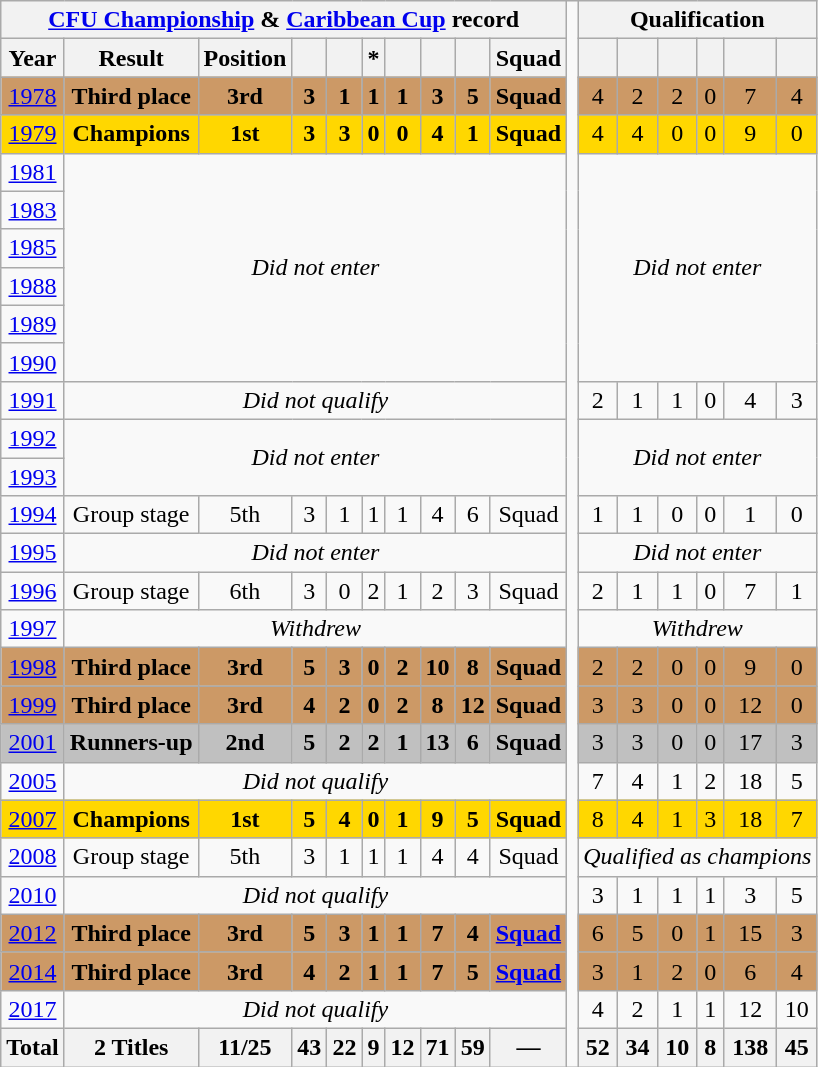<table class="wikitable" style="text-align: center;">
<tr>
<th colspan=10><a href='#'>CFU Championship</a> & <a href='#'>Caribbean Cup</a> record</th>
<td rowspan=28></td>
<th colspan=6>Qualification</th>
</tr>
<tr>
<th>Year</th>
<th>Result</th>
<th>Position</th>
<th></th>
<th></th>
<th>*</th>
<th></th>
<th></th>
<th></th>
<th>Squad</th>
<th></th>
<th></th>
<th></th>
<th></th>
<th></th>
<th></th>
</tr>
<tr style="background:#c96;">
<td> <a href='#'>1978</a></td>
<td><strong>Third place</strong></td>
<td><strong>3rd</strong></td>
<td><strong>3</strong></td>
<td><strong>1</strong></td>
<td><strong>1</strong></td>
<td><strong>1</strong></td>
<td><strong>3</strong></td>
<td><strong>5</strong></td>
<td><strong>Squad</strong></td>
<td>4</td>
<td>2</td>
<td>2</td>
<td>0</td>
<td>7</td>
<td>4</td>
</tr>
<tr style="background:gold;">
<td> <a href='#'>1979</a></td>
<td><strong>Champions</strong></td>
<td><strong>1st</strong></td>
<td><strong>3</strong></td>
<td><strong>3</strong></td>
<td><strong>0</strong></td>
<td><strong>0</strong></td>
<td><strong>4</strong></td>
<td><strong>1</strong></td>
<td><strong>Squad</strong></td>
<td>4</td>
<td>4</td>
<td>0</td>
<td>0</td>
<td>9</td>
<td>0</td>
</tr>
<tr>
<td> <a href='#'>1981</a></td>
<td colspan=9 rowspan=6><em>Did not enter</em></td>
<td colspan=6 rowspan=6><em>Did not enter</em></td>
</tr>
<tr>
<td> <a href='#'>1983</a></td>
</tr>
<tr>
<td> <a href='#'>1985</a></td>
</tr>
<tr>
<td> <a href='#'>1988</a></td>
</tr>
<tr>
<td> <a href='#'>1989</a></td>
</tr>
<tr>
<td> <a href='#'>1990</a></td>
</tr>
<tr>
<td> <a href='#'>1991</a></td>
<td colspan=9><em>Did not qualify</em></td>
<td>2</td>
<td>1</td>
<td>1</td>
<td>0</td>
<td>4</td>
<td>3</td>
</tr>
<tr>
<td> <a href='#'>1992</a></td>
<td colspan=9 rowspan=2><em>Did not enter</em></td>
<td colspan=6 rowspan=2><em>Did not enter</em></td>
</tr>
<tr>
<td> <a href='#'>1993</a></td>
</tr>
<tr>
<td> <a href='#'>1994</a></td>
<td>Group stage</td>
<td>5th</td>
<td>3</td>
<td>1</td>
<td>1</td>
<td>1</td>
<td>4</td>
<td>6</td>
<td>Squad</td>
<td>1</td>
<td>1</td>
<td>0</td>
<td>0</td>
<td>1</td>
<td>0</td>
</tr>
<tr>
<td>  <a href='#'>1995</a></td>
<td colspan=9><em>Did not enter</em></td>
<td colspan=6><em>Did not enter</em></td>
</tr>
<tr>
<td> <a href='#'>1996</a></td>
<td>Group stage</td>
<td>6th</td>
<td>3</td>
<td>0</td>
<td>2</td>
<td>1</td>
<td>2</td>
<td>3</td>
<td>Squad</td>
<td>2</td>
<td>1</td>
<td>1</td>
<td>0</td>
<td>7</td>
<td>1</td>
</tr>
<tr>
<td>  <a href='#'>1997</a></td>
<td colspan=9><em>Withdrew</em></td>
<td colspan=6><em>Withdrew</em></td>
</tr>
<tr style="background:#c96;">
<td>  <a href='#'>1998</a></td>
<td><strong>Third place</strong></td>
<td><strong>3rd</strong></td>
<td><strong>5</strong></td>
<td><strong>3</strong></td>
<td><strong>0</strong></td>
<td><strong>2</strong></td>
<td><strong>10</strong></td>
<td><strong>8</strong></td>
<td><strong>Squad</strong></td>
<td>2</td>
<td>2</td>
<td>0</td>
<td>0</td>
<td>9</td>
<td>0</td>
</tr>
<tr style="background:#c96;">
<td> <a href='#'>1999</a></td>
<td><strong>Third place</strong></td>
<td><strong>3rd</strong></td>
<td><strong>4</strong></td>
<td><strong>2</strong></td>
<td><strong>0</strong></td>
<td><strong>2</strong></td>
<td><strong>8</strong></td>
<td><strong>12</strong></td>
<td><strong>Squad</strong></td>
<td>3</td>
<td>3</td>
<td>0</td>
<td>0</td>
<td>12</td>
<td>0</td>
</tr>
<tr style="background:silver;">
<td> <a href='#'>2001</a></td>
<td><strong>Runners-up</strong></td>
<td><strong>2nd</strong></td>
<td><strong>5</strong></td>
<td><strong>2</strong></td>
<td><strong>2</strong></td>
<td><strong>1</strong></td>
<td><strong>13</strong></td>
<td><strong>6</strong></td>
<td><strong>Squad</strong></td>
<td>3</td>
<td>3</td>
<td>0</td>
<td>0</td>
<td>17</td>
<td>3</td>
</tr>
<tr>
<td> <a href='#'>2005</a></td>
<td colspan=9><em>Did not qualify</em></td>
<td>7</td>
<td>4</td>
<td>1</td>
<td>2</td>
<td>18</td>
<td>5</td>
</tr>
<tr style="background:gold;">
<td> <a href='#'>2007</a></td>
<td><strong>Champions</strong></td>
<td><strong>1st</strong></td>
<td><strong>5</strong></td>
<td><strong>4</strong></td>
<td><strong>0</strong></td>
<td><strong>1</strong></td>
<td><strong>9</strong></td>
<td><strong>5</strong></td>
<td><strong>Squad</strong></td>
<td>8</td>
<td>4</td>
<td>1</td>
<td>3</td>
<td>18</td>
<td>7</td>
</tr>
<tr>
<td> <a href='#'>2008</a></td>
<td>Group stage</td>
<td>5th</td>
<td>3</td>
<td>1</td>
<td>1</td>
<td>1</td>
<td>4</td>
<td>4</td>
<td>Squad</td>
<td colspan=6><em>Qualified as champions</em></td>
</tr>
<tr>
<td> <a href='#'>2010</a></td>
<td colspan=9><em>Did not qualify</em></td>
<td>3</td>
<td>1</td>
<td>1</td>
<td>1</td>
<td>3</td>
<td>5</td>
</tr>
<tr style="background:#c96;">
<td> <a href='#'>2012</a></td>
<td><strong>Third place</strong></td>
<td><strong>3rd</strong></td>
<td><strong>5</strong></td>
<td><strong>3</strong></td>
<td><strong>1</strong></td>
<td><strong>1</strong></td>
<td><strong>7</strong></td>
<td><strong>4</strong></td>
<td><strong><a href='#'>Squad</a></strong></td>
<td>6</td>
<td>5</td>
<td>0</td>
<td>1</td>
<td>15</td>
<td>3</td>
</tr>
<tr style="background:#c96;">
<td> <a href='#'>2014</a></td>
<td><strong>Third place</strong></td>
<td><strong>3rd</strong></td>
<td><strong>4</strong></td>
<td><strong>2</strong></td>
<td><strong>1</strong></td>
<td><strong>1</strong></td>
<td><strong>7</strong></td>
<td><strong>5</strong></td>
<td><strong><a href='#'>Squad</a></strong></td>
<td>3</td>
<td>1</td>
<td>2</td>
<td>0</td>
<td>6</td>
<td>4</td>
</tr>
<tr>
<td> <a href='#'>2017</a></td>
<td colspan=9><em>Did not qualify</em></td>
<td>4</td>
<td>2</td>
<td>1</td>
<td>1</td>
<td>12</td>
<td>10</td>
</tr>
<tr>
<th>Total</th>
<th>2 Titles</th>
<th>11/25</th>
<th>43</th>
<th>22</th>
<th>9</th>
<th>12</th>
<th>71</th>
<th>59</th>
<th>—</th>
<th>52</th>
<th>34</th>
<th>10</th>
<th>8</th>
<th>138</th>
<th>45</th>
</tr>
</table>
